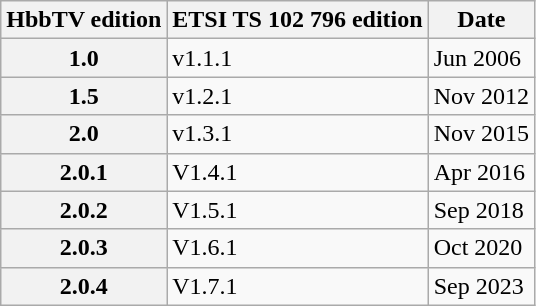<table class="wikitable">
<tr>
<th scope="col">HbbTV edition</th>
<th scope="col">ETSI TS 102 796 edition</th>
<th scope="col">Date</th>
</tr>
<tr>
<th scope="row">1.0</th>
<td>v1.1.1</td>
<td>Jun 2006</td>
</tr>
<tr>
<th scope="row">1.5</th>
<td>v1.2.1</td>
<td>Nov 2012</td>
</tr>
<tr>
<th scope="row">2.0</th>
<td>v1.3.1</td>
<td>Nov 2015</td>
</tr>
<tr>
<th scope="row">2.0.1</th>
<td>V1.4.1</td>
<td>Apr 2016</td>
</tr>
<tr>
<th scope="row">2.0.2</th>
<td>V1.5.1</td>
<td>Sep 2018</td>
</tr>
<tr>
<th scope="row">2.0.3</th>
<td>V1.6.1</td>
<td>Oct 2020</td>
</tr>
<tr>
<th scope="row">2.0.4</th>
<td>V1.7.1</td>
<td>Sep 2023</td>
</tr>
</table>
